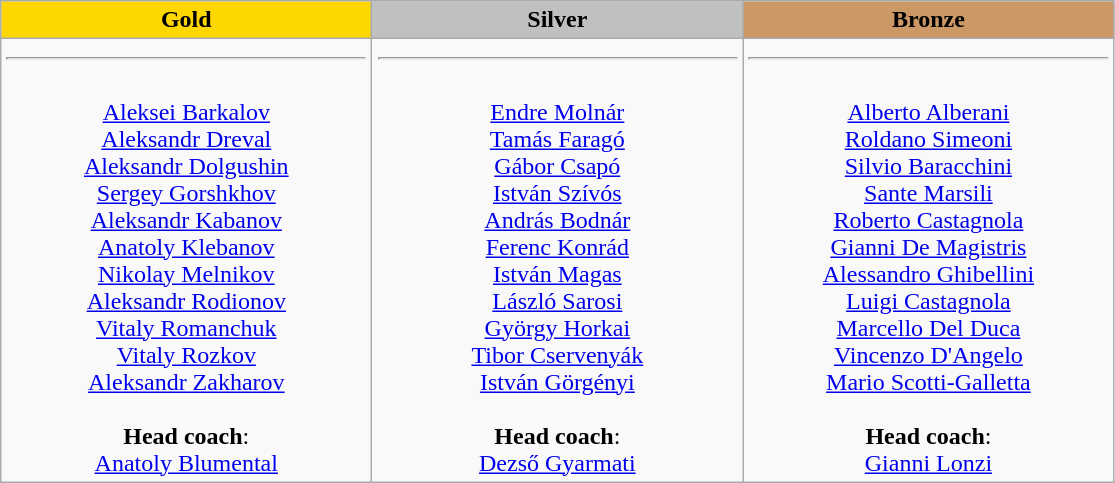<table class="wikitable">
<tr>
<th style="text-align:center; width:15em; background-color:gold;">Gold</th>
<th style="text-align:center; width:15em; background-color:silver;">Silver</th>
<th style="text-align:center; width:15em; background-color:#CC9966;">Bronze</th>
</tr>
<tr>
<td style="text-align:center; vertical-align:top;"><strong></strong> <hr><br><a href='#'>Aleksei Barkalov</a><br> <a href='#'>Aleksandr Dreval</a><br> <a href='#'>Aleksandr Dolgushin</a><br> <a href='#'>Sergey Gorshkhov</a><br> <a href='#'>Aleksandr Kabanov</a><br> <a href='#'>Anatoly Klebanov</a><br> <a href='#'>Nikolay Melnikov</a><br> <a href='#'>Aleksandr Rodionov</a><br> <a href='#'>Vitaly Romanchuk</a><br> <a href='#'>Vitaly Rozkov</a><br> <a href='#'>Aleksandr Zakharov</a><br><br><strong>Head coach</strong>: <br><a href='#'>Anatoly Blumental</a></td>
<td style="text-align:center; vertical-align:top;"><strong></strong> <hr><br><a href='#'>Endre Molnár</a><br> <a href='#'>Tamás Faragó</a><br> <a href='#'>Gábor Csapó</a><br> <a href='#'>István Szívós</a><br> <a href='#'>András Bodnár</a><br> <a href='#'>Ferenc Konrád</a><br> <a href='#'>István Magas</a><br> <a href='#'>László Sarosi</a><br> <a href='#'>György Horkai</a><br> <a href='#'>Tibor Cservenyák</a><br> <a href='#'>István Görgényi</a><br><br><strong>Head coach</strong>: <br><a href='#'>Dezső Gyarmati</a></td>
<td style="text-align:center; vertical-align:top;"><strong></strong> <hr><br><a href='#'>Alberto Alberani</a><br> <a href='#'>Roldano Simeoni</a><br> <a href='#'>Silvio Baracchini</a><br> <a href='#'>Sante Marsili</a><br> <a href='#'>Roberto Castagnola</a><br> <a href='#'>Gianni De Magistris</a><br> <a href='#'>Alessandro Ghibellini</a><br> <a href='#'>Luigi Castagnola</a><br> <a href='#'>Marcello Del Duca</a><br> <a href='#'>Vincenzo D'Angelo</a><br> <a href='#'>Mario Scotti-Galletta</a><br><br><strong>Head coach</strong>: <br><a href='#'>Gianni Lonzi</a></td>
</tr>
</table>
